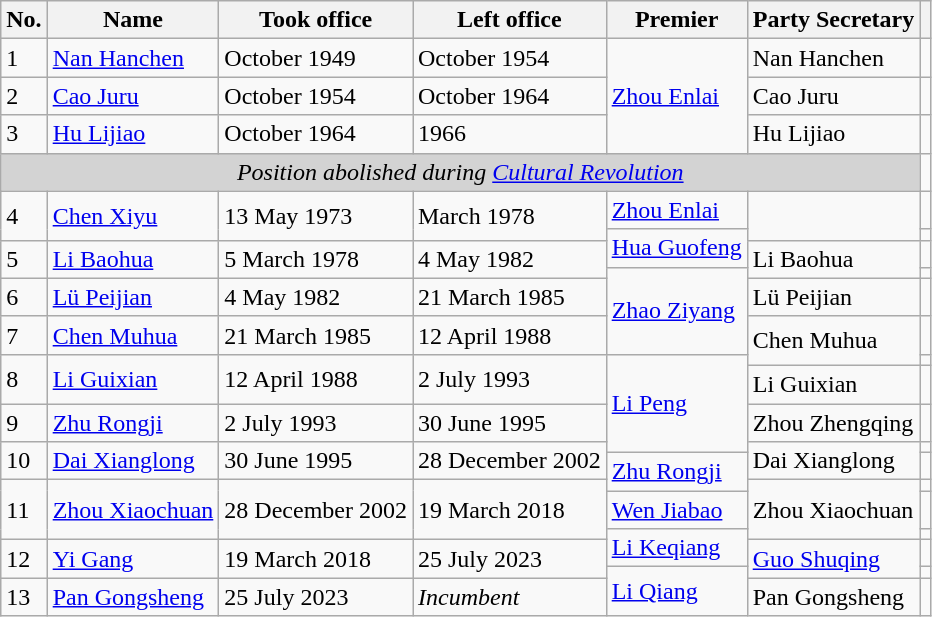<table class="wikitable">
<tr>
<th>No.</th>
<th>Name</th>
<th>Took office</th>
<th>Left office</th>
<th>Premier</th>
<th>Party Secretary</th>
<th></th>
</tr>
<tr>
<td>1</td>
<td><a href='#'>Nan Hanchen</a></td>
<td>October 1949</td>
<td>October 1954</td>
<td rowspan="3"><a href='#'>Zhou Enlai</a></td>
<td>Nan Hanchen</td>
<td></td>
</tr>
<tr>
<td>2</td>
<td><a href='#'>Cao Juru</a></td>
<td>October 1954</td>
<td>October 1964</td>
<td>Cao Juru</td>
<td></td>
</tr>
<tr>
<td>3</td>
<td><a href='#'>Hu Lijiao</a></td>
<td>October 1964</td>
<td>1966</td>
<td>Hu Lijiao</td>
<td></td>
</tr>
<tr>
<td colspan="6" bgcolor="lightgrey" align="center"><em>Position abolished during <a href='#'>Cultural Revolution</a></em></td>
<td></td>
</tr>
<tr>
<td rowspan="2">4</td>
<td rowspan="2"><a href='#'>Chen Xiyu</a></td>
<td rowspan="2">13 May 1973</td>
<td rowspan="2">March 1978</td>
<td><a href='#'>Zhou Enlai</a></td>
<td rowspan="2"></td>
<td></td>
</tr>
<tr>
<td rowspan="2"><a href='#'>Hua Guofeng</a></td>
<td></td>
</tr>
<tr>
<td rowspan="2">5</td>
<td rowspan="2"><a href='#'>Li Baohua</a></td>
<td rowspan="2">5 March 1978</td>
<td rowspan="2">4 May 1982</td>
<td rowspan="2">Li Baohua</td>
<td></td>
</tr>
<tr>
<td rowspan="3"><a href='#'>Zhao Ziyang</a></td>
<td></td>
</tr>
<tr>
<td>6</td>
<td><a href='#'>Lü Peijian</a></td>
<td>4 May 1982</td>
<td>21 March 1985</td>
<td>Lü Peijian</td>
<td></td>
</tr>
<tr>
<td>7</td>
<td><a href='#'>Chen Muhua</a></td>
<td>21 March 1985</td>
<td>12 April 1988</td>
<td rowspan="2">Chen Muhua</td>
<td></td>
</tr>
<tr>
<td rowspan="2">8</td>
<td rowspan="2"><a href='#'>Li Guixian</a></td>
<td rowspan="2">12 April 1988</td>
<td rowspan="2">2 July 1993</td>
<td rowspan="4"><a href='#'>Li Peng</a></td>
<td></td>
</tr>
<tr>
<td>Li Guixian</td>
<td></td>
</tr>
<tr>
<td>9</td>
<td><a href='#'>Zhu Rongji</a></td>
<td>2 July 1993</td>
<td>30 June 1995</td>
<td>Zhou Zhengqing</td>
<td></td>
</tr>
<tr>
<td rowspan="2">10</td>
<td rowspan="2"><a href='#'>Dai Xianglong</a></td>
<td rowspan="2">30 June 1995</td>
<td rowspan="2">28 December 2002</td>
<td rowspan="2">Dai Xianglong</td>
<td></td>
</tr>
<tr>
<td rowspan="2"><a href='#'>Zhu Rongji</a></td>
<td></td>
</tr>
<tr>
<td rowspan="3">11</td>
<td rowspan="3"><a href='#'>Zhou Xiaochuan</a></td>
<td rowspan="3">28 December 2002</td>
<td rowspan="3">19 March 2018</td>
<td rowspan="3">Zhou Xiaochuan</td>
<td></td>
</tr>
<tr>
<td><a href='#'>Wen Jiabao</a></td>
<td></td>
</tr>
<tr>
<td rowspan="2"><a href='#'>Li Keqiang</a></td>
<td></td>
</tr>
<tr>
<td rowspan="2">12</td>
<td rowspan="2"><a href='#'>Yi Gang</a></td>
<td rowspan="2">19 March 2018</td>
<td rowspan="2">25 July 2023</td>
<td rowspan="2"><a href='#'>Guo Shuqing</a></td>
<td></td>
</tr>
<tr>
<td rowspan="2"><a href='#'>Li Qiang</a></td>
<td></td>
</tr>
<tr>
<td>13</td>
<td><a href='#'>Pan Gongsheng</a></td>
<td>25 July 2023</td>
<td><em>Incumbent</em></td>
<td>Pan Gongsheng</td>
<td></td>
</tr>
</table>
